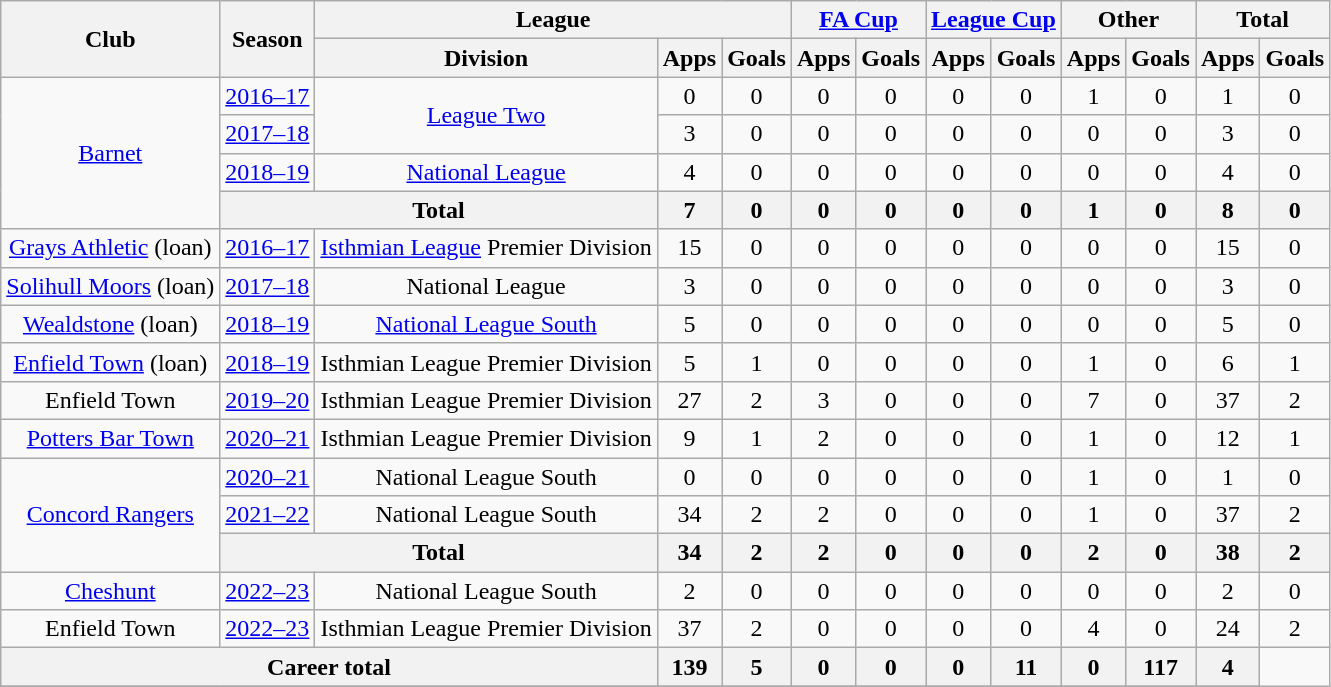<table class="wikitable" style="text-align:center">
<tr>
<th rowspan=2>Club</th>
<th rowspan=2>Season</th>
<th colspan=3>League</th>
<th colspan=2><a href='#'>FA Cup</a></th>
<th colspan=2><a href='#'>League Cup</a></th>
<th colspan=2>Other</th>
<th colspan=2>Total</th>
</tr>
<tr>
<th>Division</th>
<th>Apps</th>
<th>Goals</th>
<th>Apps</th>
<th>Goals</th>
<th>Apps</th>
<th>Goals</th>
<th>Apps</th>
<th>Goals</th>
<th>Apps</th>
<th>Goals</th>
</tr>
<tr>
<td rowspan="4"><a href='#'>Barnet</a></td>
<td><a href='#'>2016–17</a></td>
<td rowspan="2"><a href='#'>League Two</a></td>
<td>0</td>
<td>0</td>
<td>0</td>
<td>0</td>
<td>0</td>
<td>0</td>
<td>1</td>
<td>0</td>
<td>1</td>
<td>0</td>
</tr>
<tr>
<td><a href='#'>2017–18</a></td>
<td>3</td>
<td>0</td>
<td>0</td>
<td>0</td>
<td>0</td>
<td>0</td>
<td>0</td>
<td>0</td>
<td>3</td>
<td>0</td>
</tr>
<tr>
<td><a href='#'>2018–19</a></td>
<td><a href='#'>National League</a></td>
<td>4</td>
<td>0</td>
<td>0</td>
<td>0</td>
<td>0</td>
<td>0</td>
<td>0</td>
<td>0</td>
<td>4</td>
<td>0</td>
</tr>
<tr>
<th colspan="2">Total</th>
<th>7</th>
<th>0</th>
<th>0</th>
<th>0</th>
<th>0</th>
<th>0</th>
<th>1</th>
<th>0</th>
<th>8</th>
<th>0</th>
</tr>
<tr>
<td><a href='#'>Grays Athletic</a> (loan)</td>
<td><a href='#'>2016–17</a></td>
<td><a href='#'>Isthmian League</a> Premier Division</td>
<td>15</td>
<td>0</td>
<td>0</td>
<td>0</td>
<td>0</td>
<td>0</td>
<td>0</td>
<td>0</td>
<td>15</td>
<td>0</td>
</tr>
<tr>
<td><a href='#'>Solihull Moors</a> (loan)</td>
<td><a href='#'>2017–18</a></td>
<td>National League</td>
<td>3</td>
<td>0</td>
<td>0</td>
<td>0</td>
<td>0</td>
<td>0</td>
<td>0</td>
<td>0</td>
<td>3</td>
<td>0</td>
</tr>
<tr>
<td><a href='#'>Wealdstone</a> (loan)</td>
<td><a href='#'>2018–19</a></td>
<td><a href='#'>National League South</a></td>
<td>5</td>
<td>0</td>
<td>0</td>
<td>0</td>
<td>0</td>
<td>0</td>
<td>0</td>
<td>0</td>
<td>5</td>
<td>0</td>
</tr>
<tr>
<td><a href='#'>Enfield Town</a> (loan)</td>
<td><a href='#'>2018–19</a></td>
<td>Isthmian League Premier Division</td>
<td>5</td>
<td>1</td>
<td>0</td>
<td>0</td>
<td>0</td>
<td>0</td>
<td>1</td>
<td>0</td>
<td>6</td>
<td>1</td>
</tr>
<tr>
<td>Enfield Town</td>
<td><a href='#'>2019–20</a></td>
<td>Isthmian League Premier Division</td>
<td>27</td>
<td>2</td>
<td>3</td>
<td>0</td>
<td>0</td>
<td>0</td>
<td>7</td>
<td>0</td>
<td>37</td>
<td>2</td>
</tr>
<tr>
<td><a href='#'>Potters Bar Town</a></td>
<td><a href='#'>2020–21</a></td>
<td>Isthmian League Premier Division</td>
<td>9</td>
<td>1</td>
<td>2</td>
<td>0</td>
<td>0</td>
<td>0</td>
<td>1</td>
<td>0</td>
<td>12</td>
<td>1</td>
</tr>
<tr>
<td rowspan="3"><a href='#'>Concord Rangers</a></td>
<td><a href='#'>2020–21</a></td>
<td>National League South</td>
<td>0</td>
<td>0</td>
<td>0</td>
<td>0</td>
<td>0</td>
<td>0</td>
<td>1</td>
<td>0</td>
<td>1</td>
<td>0</td>
</tr>
<tr>
<td><a href='#'>2021–22</a></td>
<td>National League South</td>
<td>34</td>
<td>2</td>
<td>2</td>
<td>0</td>
<td>0</td>
<td>0</td>
<td>1</td>
<td>0</td>
<td>37</td>
<td>2</td>
</tr>
<tr>
<th colspan="2">Total</th>
<th>34</th>
<th>2</th>
<th>2</th>
<th>0</th>
<th>0</th>
<th>0</th>
<th>2</th>
<th>0</th>
<th>38</th>
<th>2</th>
</tr>
<tr>
<td><a href='#'>Cheshunt</a></td>
<td><a href='#'>2022–23</a></td>
<td>National League South</td>
<td>2</td>
<td>0</td>
<td>0</td>
<td>0</td>
<td>0</td>
<td>0</td>
<td>0</td>
<td>0</td>
<td>2</td>
<td>0</td>
</tr>
<tr>
<td>Enfield Town</td>
<td><a href='#'>2022–23</a></td>
<td>Isthmian League Premier Division</td>
<td>37</td>
<td>2</td>
<td>0</td>
<td>0</td>
<td>0</td>
<td>0</td>
<td>4</td>
<td>0</td>
<td>24</td>
<td>2</td>
</tr>
<tr>
<th colspan="3">Career total</th>
<th>139</th>
<th>5</th>
<th>0</th>
<th>0</th>
<th>0</th>
<th>11</th>
<th>0</th>
<th>117</th>
<th>4</th>
</tr>
<tr>
</tr>
</table>
